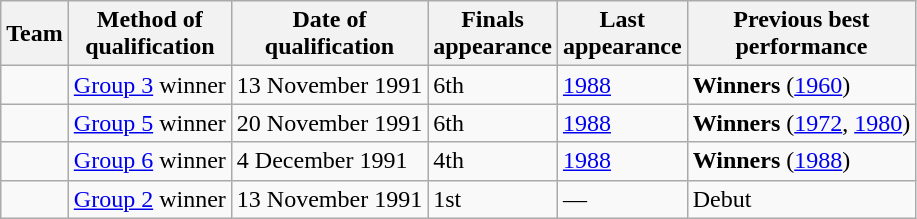<table class="wikitable sortable">
<tr>
<th>Team</th>
<th>Method of<br>qualification</th>
<th>Date of<br>qualification</th>
<th data-sort-type="number">Finals<br>appearance</th>
<th>Last<br>appearance</th>
<th>Previous best<br>performance</th>
</tr>
<tr>
<td style="white-space:nowrap"></td>
<td><a href='#'>Group 3</a> winner</td>
<td>13 November 1991</td>
<td>6th</td>
<td><a href='#'>1988</a></td>
<td data-sort-value="1"><strong>Winners</strong> (<a href='#'>1960</a>)</td>
</tr>
<tr>
<td style="white-space:nowrap"></td>
<td><a href='#'>Group 5</a> winner</td>
<td>20 November 1991</td>
<td>6th</td>
<td><a href='#'>1988</a></td>
<td data-sort-value="1"><strong>Winners</strong> (<a href='#'>1972</a>, <a href='#'>1980</a>)</td>
</tr>
<tr>
<td style="white-space:nowrap"></td>
<td><a href='#'>Group 6</a> winner</td>
<td>4 December 1991</td>
<td>4th</td>
<td><a href='#'>1988</a></td>
<td data-sort-value="1"><strong>Winners</strong> (<a href='#'>1988</a>)</td>
</tr>
<tr>
<td style="white-space:nowrap"></td>
<td><a href='#'>Group 2</a> winner</td>
<td>13 November 1991</td>
<td>1st</td>
<td>—</td>
<td data-sort-value="99">Debut</td>
</tr>
</table>
